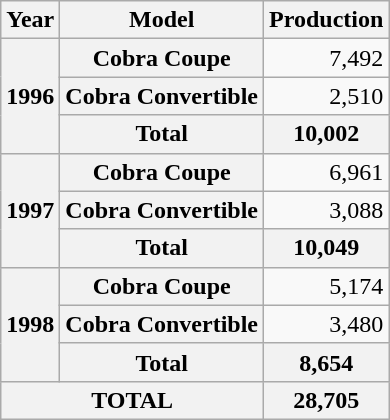<table class=wikitable>
<tr>
<th>Year</th>
<th>Model</th>
<th>Production</th>
</tr>
<tr>
<th rowspan=3>1996</th>
<th align=right>Cobra Coupe</th>
<td align=right>7,492</td>
</tr>
<tr>
<th align=right>Cobra Convertible</th>
<td align=right>2,510</td>
</tr>
<tr>
<th align=right>Total</th>
<th align=right>10,002</th>
</tr>
<tr>
<th rowspan=3>1997</th>
<th align=right>Cobra Coupe</th>
<td align=right>6,961</td>
</tr>
<tr>
<th align=right>Cobra Convertible</th>
<td align=right>3,088</td>
</tr>
<tr>
<th align=right>Total</th>
<th align=right>10,049</th>
</tr>
<tr>
<th rowspan=3>1998</th>
<th align=right>Cobra Coupe</th>
<td align=right>5,174</td>
</tr>
<tr>
<th align=right>Cobra Convertible</th>
<td align=right>3,480</td>
</tr>
<tr>
<th align=right>Total</th>
<th align=right>8,654</th>
</tr>
<tr>
<th colspan=2>TOTAL</th>
<th align=right>28,705</th>
</tr>
</table>
